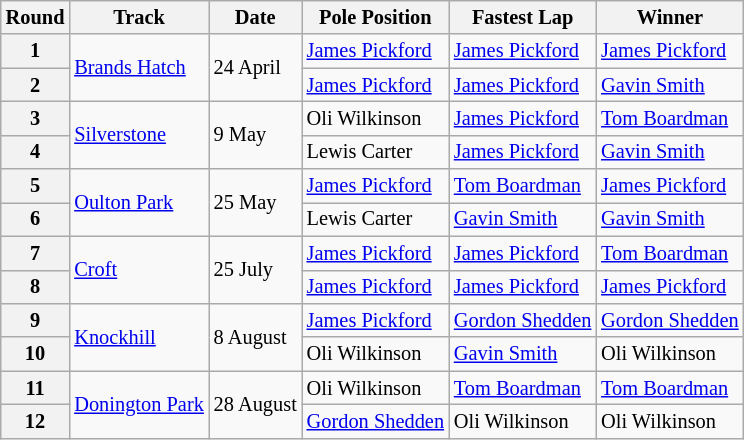<table class="wikitable" style="font-size: 85%">
<tr>
<th>Round</th>
<th>Track</th>
<th>Date</th>
<th>Pole Position</th>
<th>Fastest Lap</th>
<th>Winner</th>
</tr>
<tr>
<th>1</th>
<td rowspan=2><a href='#'>Brands Hatch</a></td>
<td rowspan=2>24 April</td>
<td> <a href='#'>James Pickford</a></td>
<td> <a href='#'>James Pickford</a></td>
<td> <a href='#'>James Pickford</a></td>
</tr>
<tr>
<th>2</th>
<td> <a href='#'>James Pickford</a></td>
<td> <a href='#'>James Pickford</a></td>
<td> <a href='#'>Gavin Smith</a></td>
</tr>
<tr>
<th>3</th>
<td rowspan=2><a href='#'>Silverstone</a></td>
<td rowspan=2>9 May</td>
<td> Oli Wilkinson</td>
<td> <a href='#'>James Pickford</a></td>
<td> <a href='#'>Tom Boardman</a></td>
</tr>
<tr>
<th>4</th>
<td> Lewis Carter</td>
<td> <a href='#'>James Pickford</a></td>
<td> <a href='#'>Gavin Smith</a></td>
</tr>
<tr>
<th>5</th>
<td rowspan=2><a href='#'>Oulton Park</a></td>
<td rowspan=2>25 May</td>
<td> <a href='#'>James Pickford</a></td>
<td> <a href='#'>Tom Boardman</a></td>
<td> <a href='#'>James Pickford</a></td>
</tr>
<tr>
<th>6</th>
<td> Lewis Carter</td>
<td> <a href='#'>Gavin Smith</a></td>
<td> <a href='#'>Gavin Smith</a></td>
</tr>
<tr>
<th>7</th>
<td rowspan=2><a href='#'>Croft</a></td>
<td rowspan=2>25 July</td>
<td> <a href='#'>James Pickford</a></td>
<td> <a href='#'>James Pickford</a></td>
<td> <a href='#'>Tom Boardman</a></td>
</tr>
<tr>
<th>8</th>
<td> <a href='#'>James Pickford</a></td>
<td> <a href='#'>James Pickford</a></td>
<td> <a href='#'>James Pickford</a></td>
</tr>
<tr>
<th>9</th>
<td rowspan=2><a href='#'>Knockhill</a></td>
<td rowspan=2>8 August</td>
<td> <a href='#'>James Pickford</a></td>
<td> <a href='#'>Gordon Shedden</a></td>
<td> <a href='#'>Gordon Shedden</a></td>
</tr>
<tr>
<th>10</th>
<td> Oli Wilkinson</td>
<td> <a href='#'>Gavin Smith</a></td>
<td> Oli Wilkinson</td>
</tr>
<tr>
<th>11</th>
<td rowspan=2><a href='#'>Donington Park</a></td>
<td rowspan=2>28 August</td>
<td> Oli Wilkinson</td>
<td> <a href='#'>Tom Boardman</a></td>
<td> <a href='#'>Tom Boardman</a></td>
</tr>
<tr>
<th>12</th>
<td> <a href='#'>Gordon Shedden</a></td>
<td> Oli Wilkinson</td>
<td> Oli Wilkinson</td>
</tr>
</table>
